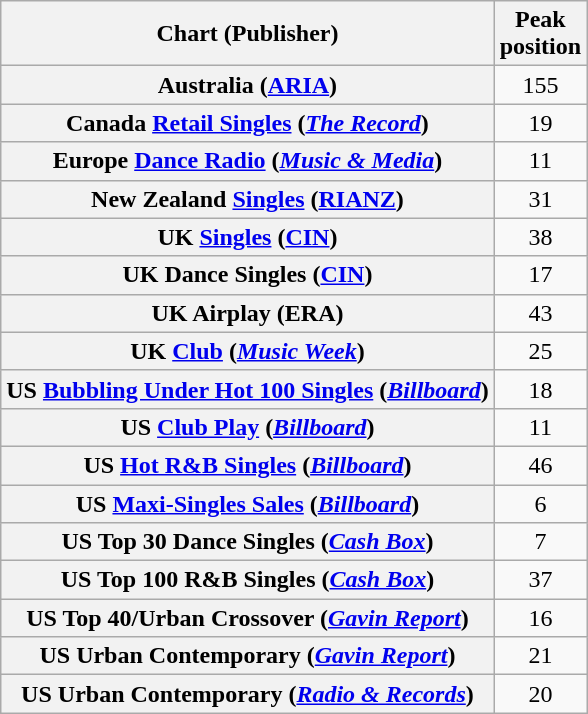<table class="wikitable sortable plainrowheaders" style="text-align:center;">
<tr>
<th>Chart (Publisher)</th>
<th>Peak<br>position</th>
</tr>
<tr>
<th scope="row">Australia (<a href='#'>ARIA</a>)</th>
<td>155</td>
</tr>
<tr>
<th scope="row">Canada <a href='#'>Retail Singles</a> (<em><a href='#'>The Record</a></em>)</th>
<td>19</td>
</tr>
<tr>
<th scope="row">Europe <a href='#'>Dance Radio</a> (<em><a href='#'>Music & Media</a></em>)</th>
<td>11</td>
</tr>
<tr>
<th scope="row">New Zealand <a href='#'>Singles</a> (<a href='#'>RIANZ</a>)</th>
<td>31</td>
</tr>
<tr>
<th scope="row">UK <a href='#'>Singles</a> (<a href='#'>CIN</a>)</th>
<td>38</td>
</tr>
<tr>
<th scope="row">UK Dance Singles (<a href='#'>CIN</a>)</th>
<td>17</td>
</tr>
<tr>
<th scope="row">UK Airplay (ERA)</th>
<td>43</td>
</tr>
<tr>
<th scope="row">UK <a href='#'>Club</a> (<em><a href='#'>Music Week</a></em>)<br></th>
<td>25</td>
</tr>
<tr>
<th scope="row">US <a href='#'>Bubbling Under Hot 100 Singles</a> (<em><a href='#'>Billboard</a></em>)</th>
<td>18</td>
</tr>
<tr>
<th scope="row">US <a href='#'>Club Play</a> (<em><a href='#'>Billboard</a></em>)</th>
<td>11</td>
</tr>
<tr>
<th scope="row">US <a href='#'>Hot R&B Singles</a> (<em><a href='#'>Billboard</a></em>)</th>
<td>46</td>
</tr>
<tr>
<th scope="row">US <a href='#'>Maxi-Singles Sales</a> (<em><a href='#'>Billboard</a></em>)</th>
<td>6</td>
</tr>
<tr>
<th scope="row">US Top 30 Dance Singles (<em><a href='#'>Cash Box</a></em>)</th>
<td>7</td>
</tr>
<tr>
<th scope="row">US Top 100 R&B Singles (<em><a href='#'>Cash Box</a></em>)</th>
<td>37</td>
</tr>
<tr>
<th scope="row">US Top 40/Urban Crossover (<em><a href='#'>Gavin Report</a></em>)</th>
<td>16</td>
</tr>
<tr>
<th scope="row">US Urban Contemporary (<em><a href='#'>Gavin Report</a></em>)</th>
<td>21</td>
</tr>
<tr>
<th scope="row">US Urban Contemporary (<em><a href='#'>Radio & Records</a></em>)</th>
<td>20</td>
</tr>
</table>
